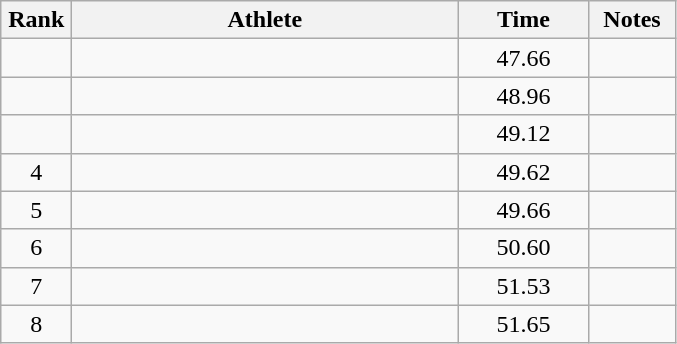<table class="wikitable" style="text-align:center">
<tr>
<th width=40>Rank</th>
<th width=250>Athlete</th>
<th width=80>Time</th>
<th width=50>Notes</th>
</tr>
<tr>
<td></td>
<td align=left></td>
<td>47.66</td>
<td></td>
</tr>
<tr>
<td></td>
<td align=left></td>
<td>48.96</td>
<td></td>
</tr>
<tr>
<td></td>
<td align=left></td>
<td>49.12</td>
<td></td>
</tr>
<tr>
<td>4</td>
<td align=left></td>
<td>49.62</td>
<td></td>
</tr>
<tr>
<td>5</td>
<td align=left></td>
<td>49.66</td>
<td></td>
</tr>
<tr>
<td>6</td>
<td align=left></td>
<td>50.60</td>
<td></td>
</tr>
<tr>
<td>7</td>
<td align=left></td>
<td>51.53</td>
<td></td>
</tr>
<tr>
<td>8</td>
<td align=left></td>
<td>51.65</td>
<td></td>
</tr>
</table>
